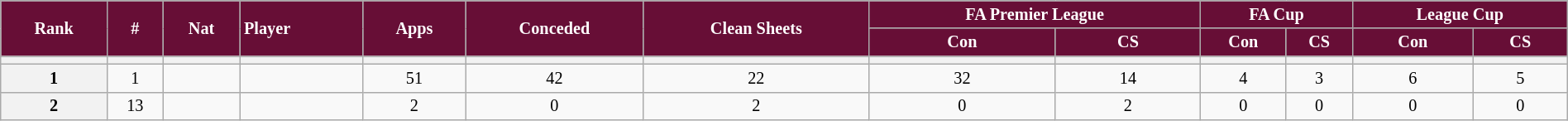<table class="wikitable sortable" style="text-align:center; font-size:84.5%; width:100%;">
<tr>
<th rowspan="2"; style="background:#670E36; color:#FFFFFF; text-align:center;">Rank</th>
<th rowspan="2"; style="background:#670E36; color:#FFFFFF; text-align:center;">#</th>
<th rowspan="2"; style="background:#670E36; color:#FFFFFF; text-align:center;">Nat</th>
<th rowspan="2"; style="background:#670E36; color:#FFFFFF; text-align:left;">Player</th>
<th rowspan="2"; style="background:#670E36; color:#FFFFFF; text-align:center;">Apps</th>
<th rowspan="2"; style="background:#670E36; color:#FFFFFF; text-align:center;">Conceded</th>
<th rowspan="2"; style="background:#670E36; color:#FFFFFF; text-align:center;">Clean Sheets</th>
<th colspan="2"; style="background:#670E36; color:#FFFFFF; text-align:center;">FA Premier League</th>
<th colspan="2"; style="background:#670E36; color:#FFFFFF; text-align:center;">FA Cup</th>
<th colspan="2"; style="background:#670E36; color:#FFFFFF; text-align:center;">League Cup</th>
</tr>
<tr>
<th style="background:#670E36; color:#FFFFFF; text-align:center;">Con</th>
<th style="background:#670E36; color:#FFFFFF; text-align:center;">CS</th>
<th style="background:#670E36; color:#FFFFFF; text-align:center;">Con</th>
<th style="background:#670E36; color:#FFFFFF; text-align:center;">CS</th>
<th style="background:#670E36; color:#FFFFFF; text-align:center;">Con</th>
<th style="background:#670E36; color:#FFFFFF; text-align:center;">CS</th>
</tr>
<tr>
<th></th>
<th></th>
<th></th>
<th></th>
<th></th>
<th></th>
<th></th>
<th></th>
<th></th>
<th></th>
<th></th>
<th></th>
<th></th>
</tr>
<tr>
<th>1</th>
<td>1</td>
<td></td>
<td style="text-align:left;"></td>
<td>51</td>
<td>42</td>
<td>22</td>
<td>32</td>
<td>14</td>
<td>4</td>
<td>3</td>
<td>6</td>
<td>5</td>
</tr>
<tr>
<th>2</th>
<td>13</td>
<td></td>
<td style="text-align:left;"></td>
<td>2</td>
<td>0</td>
<td>2</td>
<td>0</td>
<td>2</td>
<td>0</td>
<td>0</td>
<td>0</td>
<td>0</td>
</tr>
</table>
